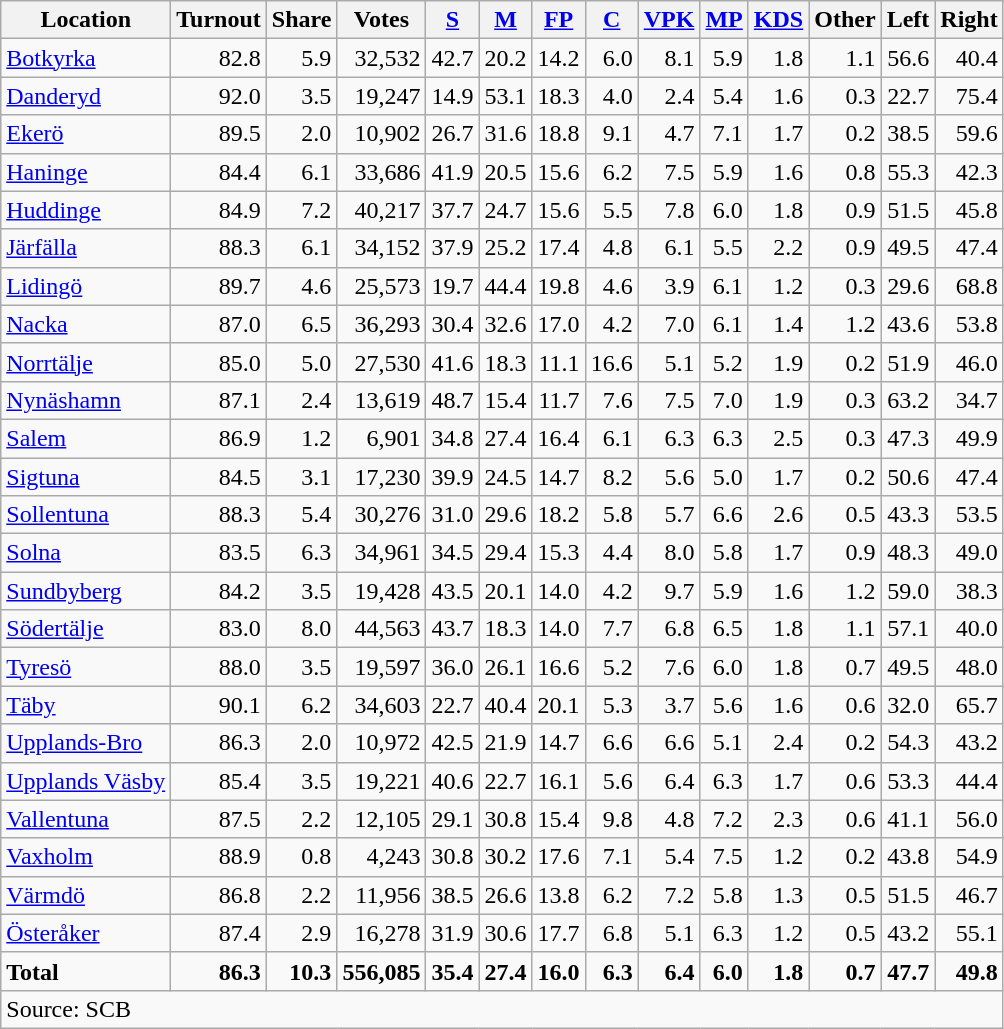<table class="wikitable sortable" style=text-align:right>
<tr>
<th>Location</th>
<th>Turnout</th>
<th>Share</th>
<th>Votes</th>
<th><a href='#'>S</a></th>
<th><a href='#'>M</a></th>
<th><a href='#'>FP</a></th>
<th><a href='#'>C</a></th>
<th><a href='#'>VPK</a></th>
<th><a href='#'>MP</a></th>
<th><a href='#'>KDS</a></th>
<th>Other</th>
<th>Left</th>
<th>Right</th>
</tr>
<tr>
<td align=left><a href='#'>Botkyrka</a></td>
<td>82.8</td>
<td>5.9</td>
<td>32,532</td>
<td>42.7</td>
<td>20.2</td>
<td>14.2</td>
<td>6.0</td>
<td>8.1</td>
<td>5.9</td>
<td>1.8</td>
<td>1.1</td>
<td>56.6</td>
<td>40.4</td>
</tr>
<tr>
<td align=left><a href='#'>Danderyd</a></td>
<td>92.0</td>
<td>3.5</td>
<td>19,247</td>
<td>14.9</td>
<td>53.1</td>
<td>18.3</td>
<td>4.0</td>
<td>2.4</td>
<td>5.4</td>
<td>1.6</td>
<td>0.3</td>
<td>22.7</td>
<td>75.4</td>
</tr>
<tr>
<td align=left><a href='#'>Ekerö</a></td>
<td>89.5</td>
<td>2.0</td>
<td>10,902</td>
<td>26.7</td>
<td>31.6</td>
<td>18.8</td>
<td>9.1</td>
<td>4.7</td>
<td>7.1</td>
<td>1.7</td>
<td>0.2</td>
<td>38.5</td>
<td>59.6</td>
</tr>
<tr>
<td align=left><a href='#'>Haninge</a></td>
<td>84.4</td>
<td>6.1</td>
<td>33,686</td>
<td>41.9</td>
<td>20.5</td>
<td>15.6</td>
<td>6.2</td>
<td>7.5</td>
<td>5.9</td>
<td>1.6</td>
<td>0.8</td>
<td>55.3</td>
<td>42.3</td>
</tr>
<tr>
<td align=left><a href='#'>Huddinge</a></td>
<td>84.9</td>
<td>7.2</td>
<td>40,217</td>
<td>37.7</td>
<td>24.7</td>
<td>15.6</td>
<td>5.5</td>
<td>7.8</td>
<td>6.0</td>
<td>1.8</td>
<td>0.9</td>
<td>51.5</td>
<td>45.8</td>
</tr>
<tr>
<td align=left><a href='#'>Järfälla</a></td>
<td>88.3</td>
<td>6.1</td>
<td>34,152</td>
<td>37.9</td>
<td>25.2</td>
<td>17.4</td>
<td>4.8</td>
<td>6.1</td>
<td>5.5</td>
<td>2.2</td>
<td>0.9</td>
<td>49.5</td>
<td>47.4</td>
</tr>
<tr>
<td align=left><a href='#'>Lidingö</a></td>
<td>89.7</td>
<td>4.6</td>
<td>25,573</td>
<td>19.7</td>
<td>44.4</td>
<td>19.8</td>
<td>4.6</td>
<td>3.9</td>
<td>6.1</td>
<td>1.2</td>
<td>0.3</td>
<td>29.6</td>
<td>68.8</td>
</tr>
<tr>
<td align=left><a href='#'>Nacka</a></td>
<td>87.0</td>
<td>6.5</td>
<td>36,293</td>
<td>30.4</td>
<td>32.6</td>
<td>17.0</td>
<td>4.2</td>
<td>7.0</td>
<td>6.1</td>
<td>1.4</td>
<td>1.2</td>
<td>43.6</td>
<td>53.8</td>
</tr>
<tr>
<td align=left><a href='#'>Norrtälje</a></td>
<td>85.0</td>
<td>5.0</td>
<td>27,530</td>
<td>41.6</td>
<td>18.3</td>
<td>11.1</td>
<td>16.6</td>
<td>5.1</td>
<td>5.2</td>
<td>1.9</td>
<td>0.2</td>
<td>51.9</td>
<td>46.0</td>
</tr>
<tr>
<td align=left><a href='#'>Nynäshamn</a></td>
<td>87.1</td>
<td>2.4</td>
<td>13,619</td>
<td>48.7</td>
<td>15.4</td>
<td>11.7</td>
<td>7.6</td>
<td>7.5</td>
<td>7.0</td>
<td>1.9</td>
<td>0.3</td>
<td>63.2</td>
<td>34.7</td>
</tr>
<tr>
<td align=left><a href='#'>Salem</a></td>
<td>86.9</td>
<td>1.2</td>
<td>6,901</td>
<td>34.8</td>
<td>27.4</td>
<td>16.4</td>
<td>6.1</td>
<td>6.3</td>
<td>6.3</td>
<td>2.5</td>
<td>0.3</td>
<td>47.3</td>
<td>49.9</td>
</tr>
<tr>
<td align=left><a href='#'>Sigtuna</a></td>
<td>84.5</td>
<td>3.1</td>
<td>17,230</td>
<td>39.9</td>
<td>24.5</td>
<td>14.7</td>
<td>8.2</td>
<td>5.6</td>
<td>5.0</td>
<td>1.7</td>
<td>0.2</td>
<td>50.6</td>
<td>47.4</td>
</tr>
<tr>
<td align=left><a href='#'>Sollentuna</a></td>
<td>88.3</td>
<td>5.4</td>
<td>30,276</td>
<td>31.0</td>
<td>29.6</td>
<td>18.2</td>
<td>5.8</td>
<td>5.7</td>
<td>6.6</td>
<td>2.6</td>
<td>0.5</td>
<td>43.3</td>
<td>53.5</td>
</tr>
<tr>
<td align=left><a href='#'>Solna</a></td>
<td>83.5</td>
<td>6.3</td>
<td>34,961</td>
<td>34.5</td>
<td>29.4</td>
<td>15.3</td>
<td>4.4</td>
<td>8.0</td>
<td>5.8</td>
<td>1.7</td>
<td>0.9</td>
<td>48.3</td>
<td>49.0</td>
</tr>
<tr>
<td align=left><a href='#'>Sundbyberg</a></td>
<td>84.2</td>
<td>3.5</td>
<td>19,428</td>
<td>43.5</td>
<td>20.1</td>
<td>14.0</td>
<td>4.2</td>
<td>9.7</td>
<td>5.9</td>
<td>1.6</td>
<td>1.2</td>
<td>59.0</td>
<td>38.3</td>
</tr>
<tr>
<td align=left><a href='#'>Södertälje</a></td>
<td>83.0</td>
<td>8.0</td>
<td>44,563</td>
<td>43.7</td>
<td>18.3</td>
<td>14.0</td>
<td>7.7</td>
<td>6.8</td>
<td>6.5</td>
<td>1.8</td>
<td>1.1</td>
<td>57.1</td>
<td>40.0</td>
</tr>
<tr>
<td align=left><a href='#'>Tyresö</a></td>
<td>88.0</td>
<td>3.5</td>
<td>19,597</td>
<td>36.0</td>
<td>26.1</td>
<td>16.6</td>
<td>5.2</td>
<td>7.6</td>
<td>6.0</td>
<td>1.8</td>
<td>0.7</td>
<td>49.5</td>
<td>48.0</td>
</tr>
<tr>
<td align=left><a href='#'>Täby</a></td>
<td>90.1</td>
<td>6.2</td>
<td>34,603</td>
<td>22.7</td>
<td>40.4</td>
<td>20.1</td>
<td>5.3</td>
<td>3.7</td>
<td>5.6</td>
<td>1.6</td>
<td>0.6</td>
<td>32.0</td>
<td>65.7</td>
</tr>
<tr>
<td align=left><a href='#'>Upplands-Bro</a></td>
<td>86.3</td>
<td>2.0</td>
<td>10,972</td>
<td>42.5</td>
<td>21.9</td>
<td>14.7</td>
<td>6.6</td>
<td>6.6</td>
<td>5.1</td>
<td>2.4</td>
<td>0.2</td>
<td>54.3</td>
<td>43.2</td>
</tr>
<tr>
<td align=left><a href='#'>Upplands Väsby</a></td>
<td>85.4</td>
<td>3.5</td>
<td>19,221</td>
<td>40.6</td>
<td>22.7</td>
<td>16.1</td>
<td>5.6</td>
<td>6.4</td>
<td>6.3</td>
<td>1.7</td>
<td>0.6</td>
<td>53.3</td>
<td>44.4</td>
</tr>
<tr>
<td align=left><a href='#'>Vallentuna</a></td>
<td>87.5</td>
<td>2.2</td>
<td>12,105</td>
<td>29.1</td>
<td>30.8</td>
<td>15.4</td>
<td>9.8</td>
<td>4.8</td>
<td>7.2</td>
<td>2.3</td>
<td>0.6</td>
<td>41.1</td>
<td>56.0</td>
</tr>
<tr>
<td align=left><a href='#'>Vaxholm</a></td>
<td>88.9</td>
<td>0.8</td>
<td>4,243</td>
<td>30.8</td>
<td>30.2</td>
<td>17.6</td>
<td>7.1</td>
<td>5.4</td>
<td>7.5</td>
<td>1.2</td>
<td>0.2</td>
<td>43.8</td>
<td>54.9</td>
</tr>
<tr>
<td align=left><a href='#'>Värmdö</a></td>
<td>86.8</td>
<td>2.2</td>
<td>11,956</td>
<td>38.5</td>
<td>26.6</td>
<td>13.8</td>
<td>6.2</td>
<td>7.2</td>
<td>5.8</td>
<td>1.3</td>
<td>0.5</td>
<td>51.5</td>
<td>46.7</td>
</tr>
<tr>
<td align=left><a href='#'>Österåker</a></td>
<td>87.4</td>
<td>2.9</td>
<td>16,278</td>
<td>31.9</td>
<td>30.6</td>
<td>17.7</td>
<td>6.8</td>
<td>5.1</td>
<td>6.3</td>
<td>1.2</td>
<td>0.5</td>
<td>43.2</td>
<td>55.1</td>
</tr>
<tr>
<td align=left><strong>Total</strong></td>
<td><strong>86.3</strong></td>
<td><strong>10.3</strong></td>
<td><strong>556,085</strong></td>
<td><strong>35.4</strong></td>
<td><strong>27.4</strong></td>
<td><strong>16.0</strong></td>
<td><strong>6.3</strong></td>
<td><strong>6.4</strong></td>
<td><strong>6.0</strong></td>
<td><strong>1.8</strong></td>
<td><strong>0.7</strong></td>
<td><strong>47.7</strong></td>
<td><strong>49.8</strong></td>
</tr>
<tr>
<td align=left colspan=14>Source: SCB </td>
</tr>
</table>
